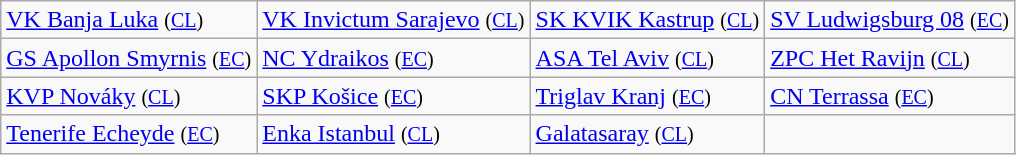<table class="wikitable">
<tr>
<td> <a href='#'>VK Banja Luka</a> <small>(<a href='#'>CL</a>)</small></td>
<td> <a href='#'>VK Invictum Sarajevo</a> <small>(<a href='#'>CL</a>)</small></td>
<td> <a href='#'>SK KVIK Kastrup</a> <small>(<a href='#'>CL</a>)</small></td>
<td> <a href='#'>SV Ludwigsburg 08</a> <small>(<a href='#'>EC</a>)</small></td>
</tr>
<tr>
<td> <a href='#'>GS Apollon Smyrnis</a> <small>(<a href='#'>EC</a>)</small></td>
<td> <a href='#'>NC Ydraikos</a> <small>(<a href='#'>EC</a>)</small></td>
<td> <a href='#'>ASA Tel Aviv</a> <small>(<a href='#'>CL</a>)</small></td>
<td> <a href='#'>ZPC Het Ravijn</a> <small>(<a href='#'>CL</a>)</small></td>
</tr>
<tr>
<td> <a href='#'>KVP Nováky</a> <small>(<a href='#'>CL</a>)</small></td>
<td> <a href='#'>SKP Košice</a> <small>(<a href='#'>EC</a>)</small></td>
<td> <a href='#'>Triglav Kranj</a> <small>(<a href='#'>EC</a>)</small></td>
<td> <a href='#'>CN Terrassa</a> <small>(<a href='#'>EC</a>)</small></td>
</tr>
<tr>
<td> <a href='#'>Tenerife Echeyde</a> <small>(<a href='#'>EC</a>)</small></td>
<td> <a href='#'>Enka Istanbul</a> <small>(<a href='#'>CL</a>)</small></td>
<td> <a href='#'>Galatasaray</a> <small>(<a href='#'>CL</a>)</small></td>
<td></td>
</tr>
</table>
